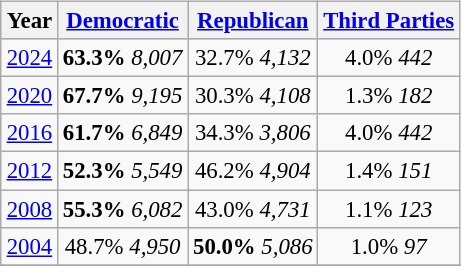<table class="wikitable" style="float:right; margin:1em; font-size:95%;">
<tr style="background:lightgrey;">
<th>Year</th>
<th><a href='#'>Democratic</a></th>
<th><a href='#'>Republican</a></th>
<th><a href='#'>Third Parties</a></th>
</tr>
<tr>
<td align="center" ><a href='#'>2024</a></td>
<td align="center" ><strong>63.3%</strong> <em>8,007</em></td>
<td align="center" >32.7% <em>4,132</em></td>
<td align="center" >4.0% <em>442</em></td>
</tr>
<tr>
<td align="center" ><a href='#'>2020</a></td>
<td align="center" ><strong>67.7%</strong> <em>9,195</em></td>
<td align="center" >30.3% <em>4,108</em></td>
<td align="center" >1.3% <em>182</em></td>
</tr>
<tr>
<td align="center" ><a href='#'>2016</a></td>
<td align="center" ><strong>61.7%</strong> <em>6,849</em></td>
<td align="center" >34.3% <em>3,806</em></td>
<td align="center" >4.0% <em>442</em></td>
</tr>
<tr>
<td align="center" ><a href='#'>2012</a></td>
<td align="center" ><strong>52.3%</strong> <em>5,549</em></td>
<td align="center" >46.2% <em>4,904</em></td>
<td align="center" >1.4% <em>151</em></td>
</tr>
<tr>
<td align="center" ><a href='#'>2008</a></td>
<td align="center" ><strong>55.3%</strong> <em>6,082</em></td>
<td align="center" >43.0% <em>4,731</em></td>
<td align="center" >1.1% <em>123</em></td>
</tr>
<tr>
<td align="center" ><a href='#'>2004</a></td>
<td align="center" >48.7% <em>4,950</em></td>
<td align="center" ><strong>50.0%</strong> <em>5,086</em></td>
<td align="center" >1.0% <em>97</em></td>
</tr>
<tr>
</tr>
</table>
